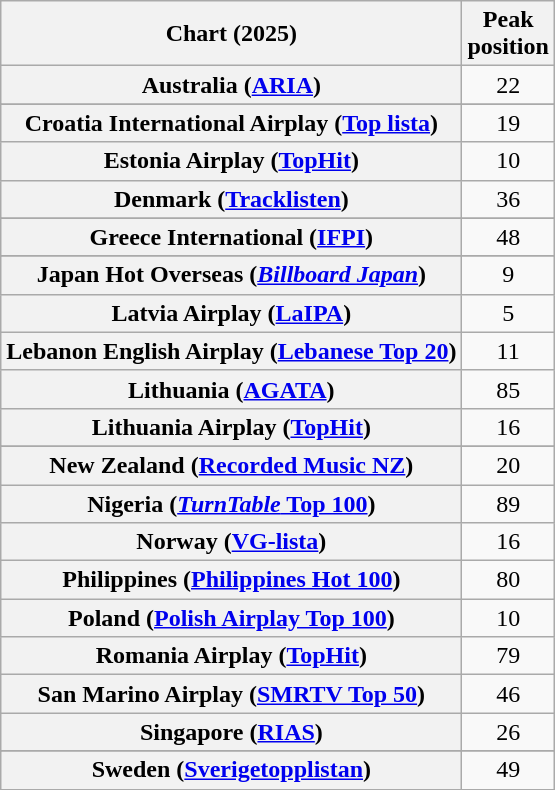<table class="wikitable sortable plainrowheaders" style="text-align:center">
<tr>
<th scope="col">Chart (2025)</th>
<th scope="col">Peak<br>position</th>
</tr>
<tr>
<th scope="row">Australia (<a href='#'>ARIA</a>)</th>
<td>22</td>
</tr>
<tr>
</tr>
<tr>
</tr>
<tr>
<th scope="row">Croatia International Airplay (<a href='#'>Top lista</a>)</th>
<td>19</td>
</tr>
<tr>
<th scope="row">Estonia Airplay (<a href='#'>TopHit</a>)</th>
<td>10</td>
</tr>
<tr>
<th scope="row">Denmark (<a href='#'>Tracklisten</a>)</th>
<td>36</td>
</tr>
<tr>
</tr>
<tr>
<th scope="row">Greece International (<a href='#'>IFPI</a>)</th>
<td>48</td>
</tr>
<tr>
</tr>
<tr>
<th scope="row">Japan Hot Overseas (<em><a href='#'>Billboard Japan</a></em>)</th>
<td>9</td>
</tr>
<tr>
<th scope="row">Latvia Airplay (<a href='#'>LaIPA</a>)</th>
<td>5</td>
</tr>
<tr>
<th scope="row">Lebanon English Airplay (<a href='#'>Lebanese Top 20</a>)</th>
<td>11</td>
</tr>
<tr>
<th scope="row">Lithuania (<a href='#'>AGATA</a>)</th>
<td>85</td>
</tr>
<tr>
<th scope="row">Lithuania Airplay (<a href='#'>TopHit</a>)</th>
<td>16</td>
</tr>
<tr>
</tr>
<tr>
<th scope="row">New Zealand (<a href='#'>Recorded Music NZ</a>)</th>
<td>20</td>
</tr>
<tr>
<th scope="row">Nigeria (<a href='#'><em>TurnTable</em> Top 100</a>)</th>
<td>89</td>
</tr>
<tr>
<th scope="row">Norway (<a href='#'>VG-lista</a>)</th>
<td>16</td>
</tr>
<tr>
<th scope="row">Philippines (<a href='#'>Philippines Hot 100</a>)</th>
<td>80</td>
</tr>
<tr>
<th scope="row">Poland (<a href='#'>Polish Airplay Top 100</a>)</th>
<td>10</td>
</tr>
<tr>
<th scope="row">Romania Airplay (<a href='#'>TopHit</a>)</th>
<td>79</td>
</tr>
<tr>
<th scope="row">San Marino Airplay (<a href='#'>SMRTV Top 50</a>)</th>
<td>46</td>
</tr>
<tr>
<th scope="row">Singapore (<a href='#'>RIAS</a>)</th>
<td>26</td>
</tr>
<tr>
</tr>
<tr>
<th scope="row">Sweden (<a href='#'>Sverigetopplistan</a>)</th>
<td>49</td>
</tr>
<tr>
</tr>
<tr>
</tr>
<tr>
</tr>
<tr>
</tr>
</table>
